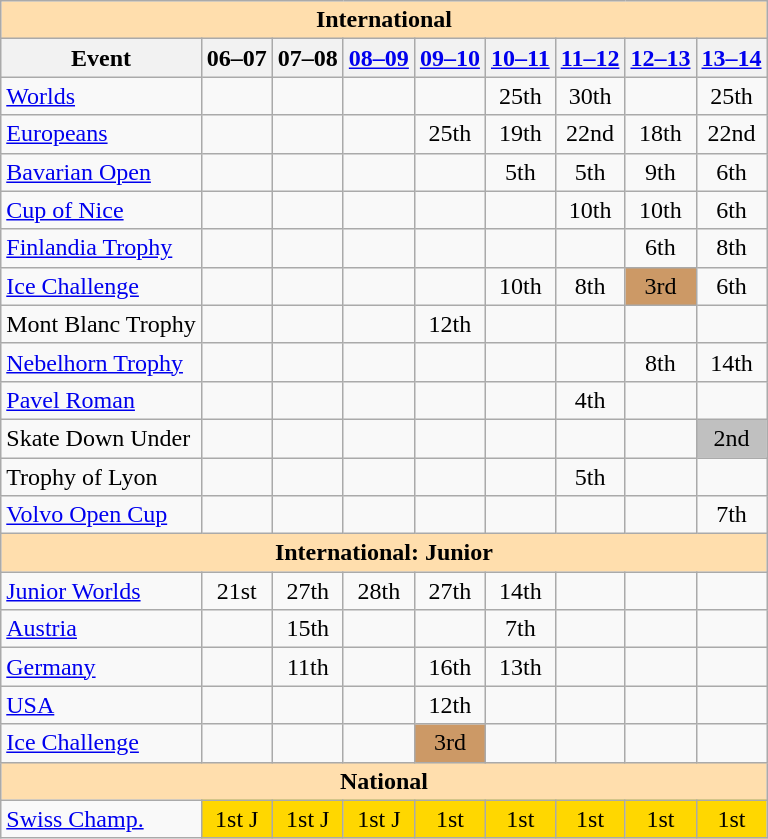<table class="wikitable" style="text-align:center">
<tr>
<th colspan="9" style="background-color: #ffdead; " align="center">International</th>
</tr>
<tr>
<th>Event</th>
<th>06–07</th>
<th>07–08</th>
<th><a href='#'>08–09</a></th>
<th><a href='#'>09–10</a></th>
<th><a href='#'>10–11</a></th>
<th><a href='#'>11–12</a></th>
<th><a href='#'>12–13</a></th>
<th><a href='#'>13–14</a></th>
</tr>
<tr>
<td align=left><a href='#'>Worlds</a></td>
<td></td>
<td></td>
<td></td>
<td></td>
<td>25th</td>
<td>30th</td>
<td></td>
<td>25th</td>
</tr>
<tr>
<td align=left><a href='#'>Europeans</a></td>
<td></td>
<td></td>
<td></td>
<td>25th</td>
<td>19th</td>
<td>22nd</td>
<td>18th</td>
<td>22nd</td>
</tr>
<tr>
<td align=left><a href='#'>Bavarian Open</a></td>
<td></td>
<td></td>
<td></td>
<td></td>
<td>5th</td>
<td>5th</td>
<td>9th</td>
<td>6th</td>
</tr>
<tr>
<td align=left><a href='#'>Cup of Nice</a></td>
<td></td>
<td></td>
<td></td>
<td></td>
<td></td>
<td>10th</td>
<td>10th</td>
<td>6th</td>
</tr>
<tr>
<td align=left><a href='#'>Finlandia Trophy</a></td>
<td></td>
<td></td>
<td></td>
<td></td>
<td></td>
<td></td>
<td>6th</td>
<td>8th</td>
</tr>
<tr>
<td align=left><a href='#'>Ice Challenge</a></td>
<td></td>
<td></td>
<td></td>
<td></td>
<td>10th</td>
<td>8th</td>
<td bgcolor=cc9966>3rd</td>
<td>6th</td>
</tr>
<tr>
<td align=left>Mont Blanc Trophy</td>
<td></td>
<td></td>
<td></td>
<td>12th</td>
<td></td>
<td></td>
<td></td>
<td></td>
</tr>
<tr>
<td align=left><a href='#'>Nebelhorn Trophy</a></td>
<td></td>
<td></td>
<td></td>
<td></td>
<td></td>
<td></td>
<td>8th</td>
<td>14th</td>
</tr>
<tr>
<td align=left><a href='#'>Pavel Roman</a></td>
<td></td>
<td></td>
<td></td>
<td></td>
<td></td>
<td>4th</td>
<td></td>
<td></td>
</tr>
<tr>
<td align=left>Skate Down Under</td>
<td></td>
<td></td>
<td></td>
<td></td>
<td></td>
<td></td>
<td></td>
<td bgcolor=silver>2nd</td>
</tr>
<tr>
<td align=left>Trophy of Lyon</td>
<td></td>
<td></td>
<td></td>
<td></td>
<td></td>
<td>5th</td>
<td></td>
<td></td>
</tr>
<tr>
<td align=left><a href='#'>Volvo Open Cup</a></td>
<td></td>
<td></td>
<td></td>
<td></td>
<td></td>
<td></td>
<td></td>
<td>7th</td>
</tr>
<tr>
<th colspan="9" style="background-color: #ffdead; " align="center">International: Junior</th>
</tr>
<tr>
<td align=left><a href='#'>Junior Worlds</a></td>
<td>21st</td>
<td>27th</td>
<td>28th</td>
<td>27th</td>
<td>14th</td>
<td></td>
<td></td>
<td></td>
</tr>
<tr>
<td align=left> <a href='#'>Austria</a></td>
<td></td>
<td>15th</td>
<td></td>
<td></td>
<td>7th</td>
<td></td>
<td></td>
<td></td>
</tr>
<tr>
<td align=left> <a href='#'>Germany</a></td>
<td></td>
<td>11th</td>
<td></td>
<td>16th</td>
<td>13th</td>
<td></td>
<td></td>
<td></td>
</tr>
<tr>
<td align=left> <a href='#'>USA</a></td>
<td></td>
<td></td>
<td></td>
<td>12th</td>
<td></td>
<td></td>
<td></td>
<td></td>
</tr>
<tr>
<td align=left><a href='#'>Ice Challenge</a></td>
<td></td>
<td></td>
<td></td>
<td bgcolor=cc9966>3rd</td>
<td></td>
<td></td>
<td></td>
<td></td>
</tr>
<tr>
<th colspan="9" style="background-color: #ffdead; " align="center">National</th>
</tr>
<tr>
<td align=left><a href='#'>Swiss Champ.</a></td>
<td bgcolor="gold">1st J</td>
<td bgcolor=gold>1st J</td>
<td bgcolor=gold>1st J</td>
<td bgcolor=gold>1st</td>
<td bgcolor=gold>1st</td>
<td bgcolor=gold>1st</td>
<td bgcolor=gold>1st</td>
<td bgcolor=gold>1st</td>
</tr>
</table>
